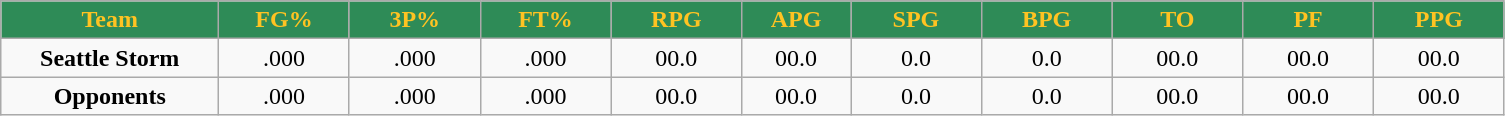<table class="wikitable sortable" style="text-align:center;">
<tr>
<th style="background:#2E8B57;color:#ffc322;" width="10%">Team</th>
<th style="background:#2E8B57;color:#ffc322;" width="6%">FG%</th>
<th style="background:#2E8B57;color:#ffc322;" width="6%">3P%</th>
<th style="background:#2E8B57;color:#ffc322;" width="6%">FT%</th>
<th style="background:#2E8B57;color:#ffc322;" width="6%">RPG</th>
<th style="background:#2E8B57;color:#ffc322;" width="5%">APG</th>
<th style="background:#2E8B57;color:#ffc322;" width="6%">SPG</th>
<th style="background:#2E8B57;color:#ffc322;" width="6%">BPG</th>
<th style="background:#2E8B57;color:#ffc322;" width="6%">TO</th>
<th style="background:#2E8B57;color:#ffc322;" width="6%">PF</th>
<th style="background:#2E8B57;color:#ffc322;" width="6%">PPG</th>
</tr>
<tr>
<td><strong>Seattle Storm</strong></td>
<td>.000</td>
<td>.000</td>
<td>.000</td>
<td>00.0</td>
<td>00.0</td>
<td>0.0</td>
<td>0.0</td>
<td>00.0</td>
<td>00.0</td>
<td>00.0</td>
</tr>
<tr>
<td><strong>Opponents</strong></td>
<td>.000</td>
<td>.000</td>
<td>.000</td>
<td>00.0</td>
<td>00.0</td>
<td>0.0</td>
<td>0.0</td>
<td>00.0</td>
<td>00.0</td>
<td>00.0</td>
</tr>
</table>
